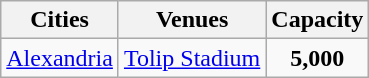<table class="wikitable">
<tr>
<th>Cities</th>
<th>Venues</th>
<th>Capacity</th>
</tr>
<tr>
<td><a href='#'>Alexandria</a></td>
<td><a href='#'>Tolip Stadium</a></td>
<td align=center><strong>5,000</strong></td>
</tr>
</table>
